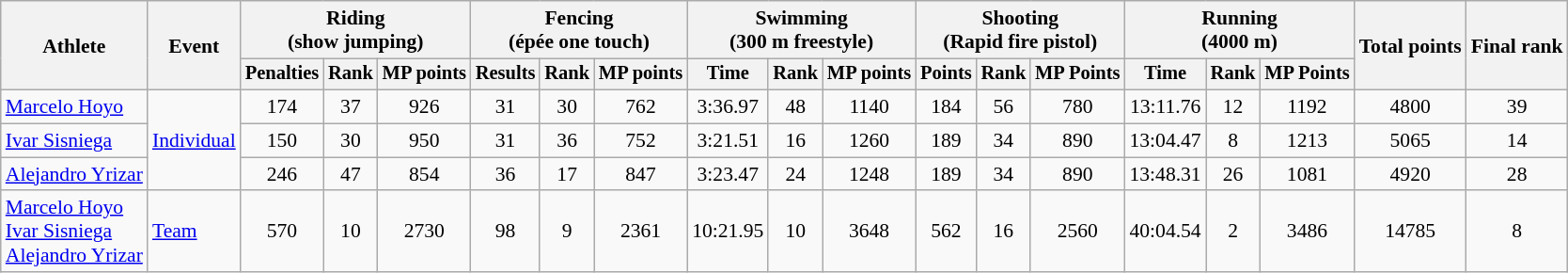<table class="wikitable" style="font-size:90%">
<tr>
<th rowspan="2">Athlete</th>
<th rowspan="2">Event</th>
<th colspan=3>Riding<br><span>(show jumping)</span></th>
<th colspan=3>Fencing<br><span>(épée one touch)</span></th>
<th colspan=3>Swimming<br><span>(300 m freestyle)</span></th>
<th colspan=3>Shooting<br><span>(Rapid fire pistol)</span></th>
<th colspan=3>Running<br><span>(4000 m)</span></th>
<th rowspan=2>Total points</th>
<th rowspan=2>Final rank</th>
</tr>
<tr style="font-size:95%">
<th>Penalties</th>
<th>Rank</th>
<th>MP points</th>
<th>Results</th>
<th>Rank</th>
<th>MP points</th>
<th>Time</th>
<th>Rank</th>
<th>MP points</th>
<th>Points</th>
<th>Rank</th>
<th>MP Points</th>
<th>Time</th>
<th>Rank</th>
<th>MP Points</th>
</tr>
<tr align=center>
<td align=left><a href='#'>Marcelo Hoyo</a></td>
<td align=left rowspan=3><a href='#'>Individual</a></td>
<td>174</td>
<td>37</td>
<td>926</td>
<td>31</td>
<td>30</td>
<td>762</td>
<td>3:36.97</td>
<td>48</td>
<td>1140</td>
<td>184</td>
<td>56</td>
<td>780</td>
<td>13:11.76</td>
<td>12</td>
<td>1192</td>
<td>4800</td>
<td>39</td>
</tr>
<tr align=center>
<td align=left><a href='#'>Ivar Sisniega</a></td>
<td>150</td>
<td>30</td>
<td>950</td>
<td>31</td>
<td>36</td>
<td>752</td>
<td>3:21.51</td>
<td>16</td>
<td>1260</td>
<td>189</td>
<td>34</td>
<td>890</td>
<td>13:04.47</td>
<td>8</td>
<td>1213</td>
<td>5065</td>
<td>14</td>
</tr>
<tr align=center>
<td align=left><a href='#'>Alejandro Yrizar</a></td>
<td>246</td>
<td>47</td>
<td>854</td>
<td>36</td>
<td>17</td>
<td>847</td>
<td>3:23.47</td>
<td>24</td>
<td>1248</td>
<td>189</td>
<td>34</td>
<td>890</td>
<td>13:48.31</td>
<td>26</td>
<td>1081</td>
<td>4920</td>
<td>28</td>
</tr>
<tr align=center>
<td align=left><a href='#'>Marcelo Hoyo</a><br><a href='#'>Ivar Sisniega</a><br><a href='#'>Alejandro Yrizar</a></td>
<td align=left><a href='#'>Team</a></td>
<td>570</td>
<td>10</td>
<td>2730</td>
<td>98</td>
<td>9</td>
<td>2361</td>
<td>10:21.95</td>
<td>10</td>
<td>3648</td>
<td>562</td>
<td>16</td>
<td>2560</td>
<td>40:04.54</td>
<td>2</td>
<td>3486</td>
<td>14785</td>
<td>8</td>
</tr>
</table>
